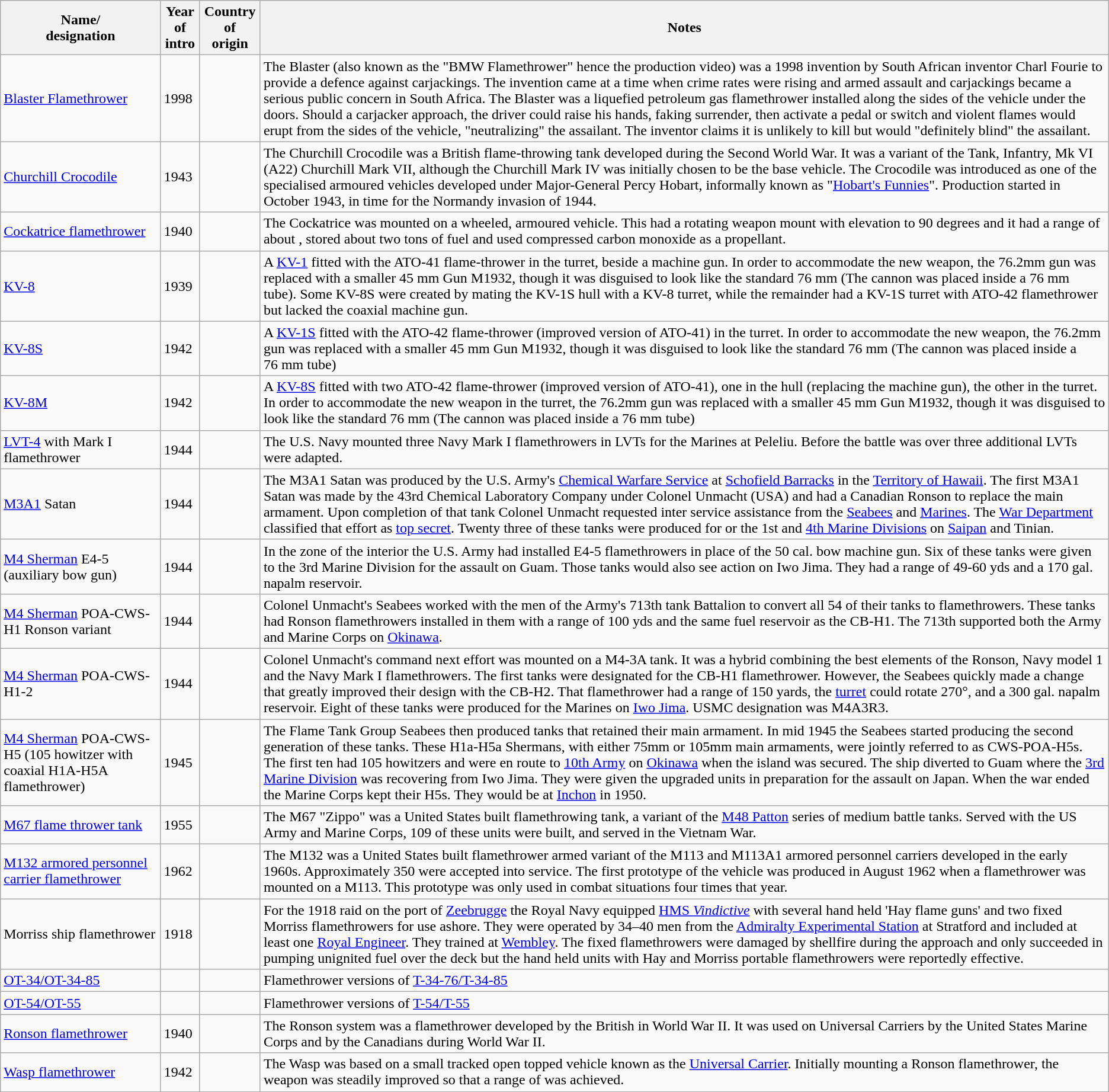<table class="wikitable sortable" float="bottom">
<tr>
<th>Name/<br>designation</th>
<th>Year of<br>intro</th>
<th>Country of<br>origin</th>
<th>Notes</th>
</tr>
<tr>
<td><a href='#'>Blaster Flamethrower</a></td>
<td>1998</td>
<td></td>
<td>The Blaster (also known as the "BMW Flamethrower" hence the production video) was a 1998 invention by South African inventor Charl Fourie to provide a defence against carjackings. The invention came at a time when crime rates were rising and armed assault and carjackings became a serious public concern in South Africa. The Blaster was a liquefied petroleum gas flamethrower installed along the sides of the vehicle under the doors. Should a carjacker approach, the driver could raise his hands, faking surrender, then activate a pedal or switch and violent flames would erupt from the sides of the vehicle, "neutralizing" the assailant. The inventor claims it is unlikely to kill but would "definitely blind" the assailant.</td>
</tr>
<tr>
<td><a href='#'>Churchill Crocodile</a></td>
<td>1943</td>
<td></td>
<td>The Churchill Crocodile was a British flame-throwing tank developed during the Second World War. It was a variant of the Tank, Infantry, Mk VI (A22) Churchill Mark VII, although the Churchill Mark IV was initially chosen to be the base vehicle. The Crocodile was introduced as one of the specialised armoured vehicles developed under Major-General Percy Hobart, informally known as "<a href='#'>Hobart's Funnies</a>". Production started in October 1943, in time for the Normandy invasion of 1944.</td>
</tr>
<tr>
<td><a href='#'>Cockatrice flamethrower</a></td>
<td>1940</td>
<td></td>
<td>The Cockatrice was mounted on a wheeled, armoured vehicle. This had a rotating weapon mount with elevation to 90 degrees and it had a range of about , stored about two tons of fuel and used compressed carbon monoxide as a propellant.</td>
</tr>
<tr>
<td><a href='#'>KV-8</a></td>
<td>1939</td>
<td></td>
<td>A <a href='#'>KV-1</a> fitted with the ATO-41 flame-thrower in the turret, beside a machine gun. In order to accommodate the new weapon, the 76.2mm gun was replaced with a smaller 45 mm Gun M1932, though it was disguised to look like the standard 76 mm (The cannon was placed inside a 76 mm tube). Some KV-8S were created by mating the KV-1S hull with a KV-8 turret, while the remainder had a KV-1S turret with ATO-42 flamethrower but lacked the coaxial machine gun.</td>
</tr>
<tr>
<td><a href='#'>KV-8S</a></td>
<td>1942</td>
<td></td>
<td>A <a href='#'>KV-1S</a> fitted with the ATO-42 flame-thrower (improved version of ATO-41) in the turret. In order to accommodate the new weapon, the 76.2mm gun was replaced with a smaller 45 mm Gun M1932, though it was disguised to look like the standard 76 mm (The cannon was placed inside a 76 mm tube)</td>
</tr>
<tr>
<td><a href='#'>KV-8M</a></td>
<td>1942</td>
<td></td>
<td>A <a href='#'>KV-8S</a> fitted with two ATO-42 flame-thrower (improved version of ATO-41), one in the hull (replacing the machine gun), the other in the turret. In order to accommodate the new weapon in the turret, the 76.2mm gun was replaced with a smaller 45 mm Gun M1932, though it was disguised to look like the standard 76 mm (The cannon was placed inside a 76 mm tube)</td>
</tr>
<tr>
<td><a href='#'>LVT-4</a> with Mark I flamethrower</td>
<td>1944</td>
<td></td>
<td>The U.S. Navy mounted three Navy Mark I flamethrowers in LVTs for the Marines at Peleliu. Before the battle was over three additional LVTs were adapted.</td>
</tr>
<tr>
<td><a href='#'>M3A1</a> Satan</td>
<td>1944</td>
<td></td>
<td>The M3A1 Satan was produced by the U.S. Army's <a href='#'>Chemical Warfare Service</a> at <a href='#'>Schofield Barracks</a> in the <a href='#'>Territory of Hawaii</a>. The first M3A1 Satan was made by the 43rd Chemical Laboratory Company under Colonel Unmacht (USA) and had a Canadian Ronson to replace the main armament. Upon completion of that tank Colonel Unmacht requested inter service assistance from the <a href='#'>Seabees</a> and <a href='#'>Marines</a>. The <a href='#'>War Department</a> classified that effort as <a href='#'>top secret</a>. Twenty three of these tanks were produced for or the 1st and <a href='#'>4th Marine Divisions</a> on <a href='#'>Saipan</a> and Tinian.</td>
</tr>
<tr>
<td><a href='#'>M4 Sherman</a> E4-5 (auxiliary bow gun)</td>
<td>1944</td>
<td></td>
<td>In the zone of the interior the U.S. Army had installed E4-5 flamethrowers in place of the 50 cal. bow machine gun. Six of these tanks were given to the 3rd Marine Division for the assault on Guam. Those tanks would also see action on Iwo Jima. They had a range of 49-60 yds and a 170 gal. napalm reservoir.</td>
</tr>
<tr>
<td><a href='#'>M4 Sherman</a> POA-CWS-H1 Ronson variant</td>
<td>1944</td>
<td></td>
<td>Colonel Unmacht's Seabees worked with the men of the Army's 713th tank Battalion to convert all 54 of their tanks to flamethrowers. These tanks had Ronson flamethrowers installed in them with a range of 100 yds and the same fuel reservoir as the CB-H1. The 713th supported both the Army and Marine Corps on <a href='#'>Okinawa</a>.</td>
</tr>
<tr>
<td><a href='#'>M4 Sherman</a> POA-CWS-H1-2</td>
<td>1944</td>
<td></td>
<td>Colonel Unmacht's command next effort was mounted on a M4-3A tank. It was a hybrid combining the best elements of the Ronson, Navy model 1 and the Navy Mark I flamethrowers. The first tanks were designated for the CB-H1 flamethrower. However, the Seabees quickly made a change that greatly improved their design with the CB-H2. That flamethrower had a range of 150 yards, the <a href='#'>turret</a> could rotate 270°, and a 300 gal. napalm reservoir. Eight of these tanks were produced for the Marines on <a href='#'>Iwo Jima</a>.  USMC designation was M4A3R3.</td>
</tr>
<tr>
<td><a href='#'>M4 Sherman</a> POA-CWS-H5 (105 howitzer with coaxial H1A-H5A flamethrower)</td>
<td>1945</td>
<td></td>
<td>The Flame Tank Group Seabees then produced tanks that retained their main armament. In mid 1945 the Seabees started producing the second generation of these tanks. These H1a-H5a Shermans, with either 75mm or 105mm main armaments, were jointly referred to as CWS-POA-H5s. The first ten had 105 howitzers and were en route to <a href='#'>10th Army</a> on <a href='#'>Okinawa</a> when the island was secured. The ship diverted to Guam where the <a href='#'>3rd Marine Division</a> was recovering from Iwo Jima. They were given the upgraded units in preparation for the assault on Japan.  When the war ended the Marine Corps kept their H5s. They would be at <a href='#'>Inchon</a> in 1950.</td>
</tr>
<tr>
<td><a href='#'>M67 flame thrower tank</a></td>
<td>1955</td>
<td></td>
<td>The M67 "Zippo" was a United States built flamethrowing tank, a variant of the <a href='#'>M48 Patton</a> series of medium battle tanks. Served with the US Army and Marine Corps, 109 of these units were built, and served in the Vietnam War.</td>
</tr>
<tr>
<td><a href='#'>M132 armored personnel carrier flamethrower</a></td>
<td>1962</td>
<td></td>
<td>The M132 was a United States built flamethrower armed variant of the M113 and M113A1 armored personnel carriers developed in the early 1960s. Approximately 350 were accepted into service. The first prototype of the vehicle was produced in August 1962 when a flamethrower was mounted on a M113. This prototype was only used in combat situations four times that year.</td>
</tr>
<tr>
<td>Morriss ship flamethrower</td>
<td>1918</td>
<td></td>
<td>For the 1918 raid on the port of <a href='#'>Zeebrugge</a> the Royal Navy equipped <a href='#'>HMS <em>Vindictive</em></a> with several hand held 'Hay flame guns' and two fixed Morriss flamethrowers for use ashore. They were operated by 34–40 men from the <a href='#'>Admiralty Experimental Station</a> at Stratford and included at least one <a href='#'>Royal Engineer</a>. They trained at <a href='#'>Wembley</a>. The fixed flamethrowers were damaged by shellfire during the approach and only succeeded in pumping unignited fuel over the deck but the hand held units with Hay and Morriss portable flamethrowers were reportedly effective.</td>
</tr>
<tr>
<td><a href='#'>OT-34/OT-34-85</a></td>
<td></td>
<td></td>
<td>Flamethrower versions of <a href='#'>T-34-76/T-34-85</a></td>
</tr>
<tr>
<td><a href='#'>OT-54/OT-55</a></td>
<td></td>
<td></td>
<td>Flamethrower versions of <a href='#'>T-54/T-55</a></td>
</tr>
<tr>
<td><a href='#'>Ronson flamethrower</a></td>
<td>1940</td>
<td></td>
<td>The Ronson system was a flamethrower developed by the British in World War II. It was used on Universal Carriers by the United States Marine Corps and by the Canadians during World War II.</td>
</tr>
<tr>
<td><a href='#'>Wasp flamethrower</a></td>
<td>1942</td>
<td></td>
<td>The Wasp was based on a small tracked open topped vehicle known as the <a href='#'>Universal Carrier</a>. Initially mounting a Ronson flamethrower, the weapon was steadily improved so that a range of  was achieved.</td>
</tr>
<tr>
</tr>
</table>
